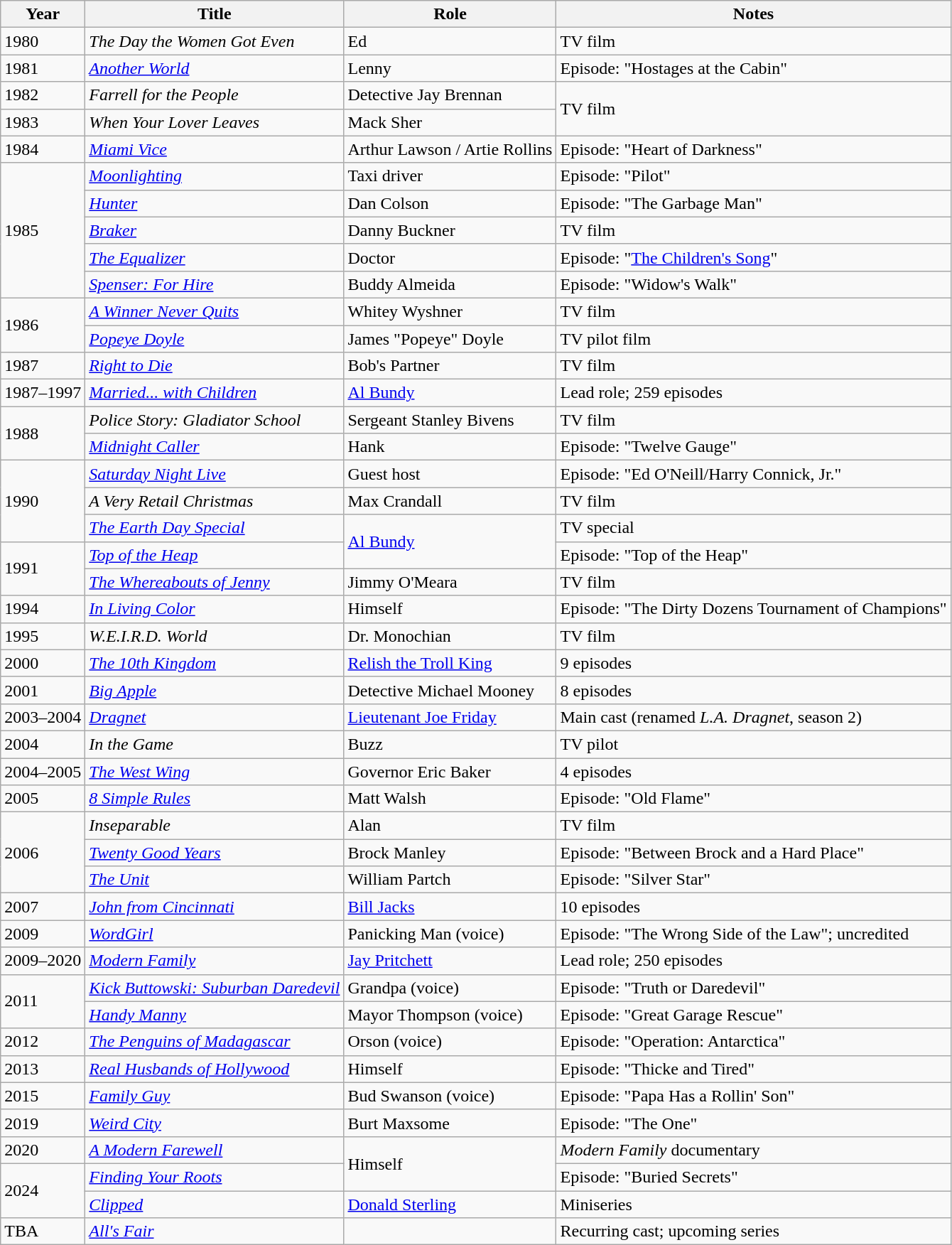<table class="wikitable sortable">
<tr>
<th>Year</th>
<th>Title</th>
<th>Role</th>
<th class="unsortable">Notes</th>
</tr>
<tr>
<td>1980</td>
<td><em>The Day the Women Got Even</em></td>
<td>Ed</td>
<td>TV film</td>
</tr>
<tr>
<td>1981</td>
<td><em><a href='#'>Another World</a></em></td>
<td>Lenny</td>
<td>Episode: "Hostages at the Cabin"</td>
</tr>
<tr>
<td>1982</td>
<td><em>Farrell for the People</em></td>
<td>Detective Jay Brennan</td>
<td rowspan="2">TV film</td>
</tr>
<tr>
<td>1983</td>
<td><em>When Your Lover Leaves</em></td>
<td>Mack Sher</td>
</tr>
<tr>
<td>1984</td>
<td><em><a href='#'>Miami Vice</a></em></td>
<td>Arthur Lawson / Artie Rollins</td>
<td>Episode: "Heart of Darkness"</td>
</tr>
<tr>
<td rowspan="5">1985</td>
<td><em><a href='#'>Moonlighting</a></em></td>
<td>Taxi driver</td>
<td>Episode: "Pilot"</td>
</tr>
<tr>
<td><em><a href='#'>Hunter</a></em></td>
<td>Dan Colson</td>
<td>Episode: "The Garbage Man"</td>
</tr>
<tr>
<td><em><a href='#'>Braker</a></em></td>
<td>Danny Buckner</td>
<td>TV film</td>
</tr>
<tr>
<td><em><a href='#'>The Equalizer</a></em></td>
<td>Doctor</td>
<td>Episode: "<a href='#'>The Children's Song</a>"</td>
</tr>
<tr>
<td><em><a href='#'>Spenser: For Hire</a></em></td>
<td>Buddy Almeida</td>
<td>Episode: "Widow's Walk"</td>
</tr>
<tr>
<td rowspan="2">1986</td>
<td><em><a href='#'>A Winner Never Quits</a></em></td>
<td>Whitey Wyshner</td>
<td>TV film</td>
</tr>
<tr>
<td><em><a href='#'>Popeye Doyle</a></em></td>
<td>James "Popeye" Doyle</td>
<td>TV pilot film</td>
</tr>
<tr>
<td>1987</td>
<td><em><a href='#'>Right to Die</a></em></td>
<td>Bob's Partner</td>
<td>TV film</td>
</tr>
<tr>
<td>1987–1997</td>
<td><em><a href='#'>Married... with Children</a></em></td>
<td><a href='#'>Al Bundy</a></td>
<td>Lead role; 259 episodes</td>
</tr>
<tr>
<td rowspan="2">1988</td>
<td><em>Police Story: Gladiator School</em></td>
<td>Sergeant Stanley Bivens</td>
<td>TV film</td>
</tr>
<tr>
<td><em><a href='#'>Midnight Caller</a></em></td>
<td>Hank</td>
<td>Episode: "Twelve Gauge"</td>
</tr>
<tr>
<td rowspan="3">1990</td>
<td><em><a href='#'>Saturday Night Live</a></em></td>
<td>Guest host</td>
<td>Episode: "Ed O'Neill/Harry Connick, Jr."</td>
</tr>
<tr>
<td><em>A Very Retail Christmas</em></td>
<td>Max Crandall</td>
<td>TV film</td>
</tr>
<tr>
<td><em><a href='#'>The Earth Day Special</a></em></td>
<td rowspan="2"><a href='#'>Al Bundy</a></td>
<td>TV special</td>
</tr>
<tr>
<td rowspan="2">1991</td>
<td><em><a href='#'>Top of the Heap</a></em></td>
<td>Episode: "Top of the Heap"</td>
</tr>
<tr>
<td><em><a href='#'>The Whereabouts of Jenny</a></em></td>
<td>Jimmy O'Meara</td>
<td>TV film</td>
</tr>
<tr>
<td>1994</td>
<td><em><a href='#'>In Living Color</a></em></td>
<td>Himself</td>
<td>Episode: "The Dirty Dozens Tournament of Champions"</td>
</tr>
<tr>
<td>1995</td>
<td><em>W.E.I.R.D. World</em></td>
<td>Dr. Monochian</td>
<td>TV film</td>
</tr>
<tr>
<td>2000</td>
<td><em><a href='#'>The 10th Kingdom</a></em></td>
<td><a href='#'>Relish the Troll King</a></td>
<td>9 episodes</td>
</tr>
<tr>
<td>2001</td>
<td><em><a href='#'>Big Apple</a></em></td>
<td>Detective Michael Mooney</td>
<td>8 episodes</td>
</tr>
<tr>
<td>2003–2004</td>
<td><em><a href='#'>Dragnet</a></em></td>
<td><a href='#'>Lieutenant Joe Friday</a></td>
<td>Main cast (renamed <em>L.A. Dragnet</em>, season 2)</td>
</tr>
<tr>
<td>2004</td>
<td><em>In the Game</em></td>
<td>Buzz</td>
<td>TV pilot</td>
</tr>
<tr>
<td>2004–2005</td>
<td><em><a href='#'>The West Wing</a></em></td>
<td>Governor Eric Baker</td>
<td>4 episodes</td>
</tr>
<tr>
<td>2005</td>
<td><em><a href='#'>8 Simple Rules</a></em></td>
<td>Matt Walsh</td>
<td>Episode: "Old Flame"</td>
</tr>
<tr>
<td rowspan="3">2006</td>
<td><em>Inseparable</em></td>
<td>Alan</td>
<td>TV film</td>
</tr>
<tr>
<td><em><a href='#'>Twenty Good Years</a></em></td>
<td>Brock Manley</td>
<td>Episode: "Between Brock and a Hard Place"</td>
</tr>
<tr>
<td><em><a href='#'>The Unit</a></em></td>
<td>William Partch</td>
<td>Episode: "Silver Star"</td>
</tr>
<tr>
<td>2007</td>
<td><em><a href='#'>John from Cincinnati</a></em></td>
<td><a href='#'>Bill Jacks</a></td>
<td>10 episodes</td>
</tr>
<tr>
<td>2009</td>
<td><em><a href='#'>WordGirl</a></em></td>
<td>Panicking Man (voice)</td>
<td>Episode: "The Wrong Side of the Law"; uncredited</td>
</tr>
<tr>
<td>2009–2020</td>
<td><em><a href='#'>Modern Family</a></em></td>
<td><a href='#'>Jay Pritchett</a></td>
<td>Lead role; 250 episodes</td>
</tr>
<tr>
<td rowspan="2">2011</td>
<td><em><a href='#'>Kick Buttowski: Suburban Daredevil</a></em></td>
<td>Grandpa (voice)</td>
<td>Episode: "Truth or Daredevil"</td>
</tr>
<tr>
<td><em><a href='#'>Handy Manny</a></em></td>
<td>Mayor Thompson (voice)</td>
<td>Episode: "Great Garage Rescue"</td>
</tr>
<tr>
<td>2012</td>
<td><em><a href='#'>The Penguins of Madagascar</a></em></td>
<td>Orson (voice)</td>
<td>Episode: "Operation: Antarctica"</td>
</tr>
<tr>
<td>2013</td>
<td><em><a href='#'>Real Husbands of Hollywood</a></em></td>
<td>Himself</td>
<td>Episode: "Thicke and Tired"</td>
</tr>
<tr>
<td>2015</td>
<td><em><a href='#'>Family Guy</a></em></td>
<td>Bud Swanson (voice)</td>
<td>Episode: "Papa Has a Rollin' Son"</td>
</tr>
<tr>
<td>2019</td>
<td><em><a href='#'>Weird City</a></em></td>
<td>Burt Maxsome</td>
<td>Episode: "The One"</td>
</tr>
<tr>
<td>2020</td>
<td><em><a href='#'>A Modern Farewell</a></em></td>
<td rowspan="2">Himself</td>
<td><em>Modern Family</em> documentary</td>
</tr>
<tr>
<td rowspan="2">2024</td>
<td><em><a href='#'>Finding Your Roots</a></em></td>
<td>Episode: "Buried Secrets"</td>
</tr>
<tr>
<td><em><a href='#'>Clipped</a></em></td>
<td><a href='#'>Donald Sterling</a></td>
<td>Miniseries</td>
</tr>
<tr>
<td>TBA</td>
<td><em><a href='#'>All's Fair</a></em></td>
<td></td>
<td>Recurring cast; upcoming series</td>
</tr>
</table>
